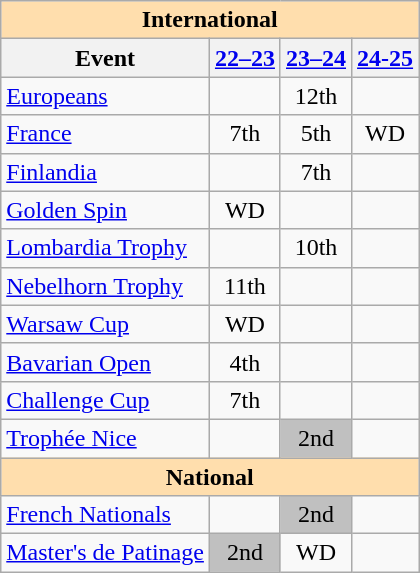<table class="wikitable" style="text-align:center">
<tr>
<th colspan="4" style="background-color: #ffdead; " align="center">International </th>
</tr>
<tr>
<th>Event</th>
<th><a href='#'>22–23</a></th>
<th><a href='#'>23–24</a></th>
<th><a href='#'>24-25</a></th>
</tr>
<tr>
<td align=left><a href='#'>Europeans</a></td>
<td></td>
<td>12th</td>
<td></td>
</tr>
<tr>
<td align=left> <a href='#'>France</a></td>
<td>7th</td>
<td>5th</td>
<td>WD</td>
</tr>
<tr>
<td align=left> <a href='#'>Finlandia</a></td>
<td></td>
<td>7th</td>
<td></td>
</tr>
<tr>
<td align=left> <a href='#'>Golden Spin</a></td>
<td>WD</td>
<td></td>
<td></td>
</tr>
<tr>
<td align=left> <a href='#'>Lombardia Trophy</a></td>
<td></td>
<td>10th</td>
<td></td>
</tr>
<tr>
<td align=left> <a href='#'>Nebelhorn Trophy</a></td>
<td>11th</td>
<td></td>
<td></td>
</tr>
<tr>
<td align=left> <a href='#'>Warsaw Cup</a></td>
<td>WD</td>
<td></td>
<td></td>
</tr>
<tr>
<td align=left><a href='#'>Bavarian Open</a></td>
<td>4th</td>
<td></td>
<td></td>
</tr>
<tr>
<td align=left><a href='#'>Challenge Cup</a></td>
<td>7th</td>
<td></td>
<td></td>
</tr>
<tr>
<td align=left><a href='#'>Trophée Nice</a></td>
<td></td>
<td bgcolor=silver>2nd</td>
<td></td>
</tr>
<tr>
<th colspan="4" style="background-color: #ffdead; " align="center">National </th>
</tr>
<tr>
<td align=left><a href='#'>French Nationals</a></td>
<td></td>
<td bgcolor=silver>2nd</td>
<td></td>
</tr>
<tr>
<td align=left><a href='#'>Master's de Patinage</a></td>
<td bgcolor=silver>2nd</td>
<td>WD</td>
<td></td>
</tr>
</table>
